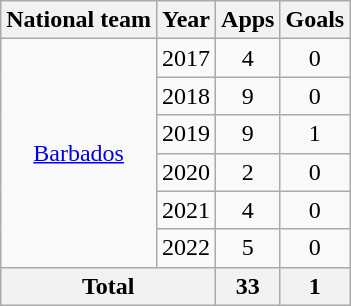<table class="wikitable" style="text-align:center">
<tr>
<th>National team</th>
<th>Year</th>
<th>Apps</th>
<th>Goals</th>
</tr>
<tr>
<td rowspan="6"><a href='#'>Barbados</a></td>
<td>2017</td>
<td>4</td>
<td>0</td>
</tr>
<tr>
<td>2018</td>
<td>9</td>
<td>0</td>
</tr>
<tr>
<td>2019</td>
<td>9</td>
<td>1</td>
</tr>
<tr>
<td>2020</td>
<td>2</td>
<td>0</td>
</tr>
<tr>
<td>2021</td>
<td>4</td>
<td>0</td>
</tr>
<tr>
<td>2022</td>
<td>5</td>
<td>0</td>
</tr>
<tr>
<th colspan="2">Total</th>
<th>33</th>
<th>1</th>
</tr>
</table>
